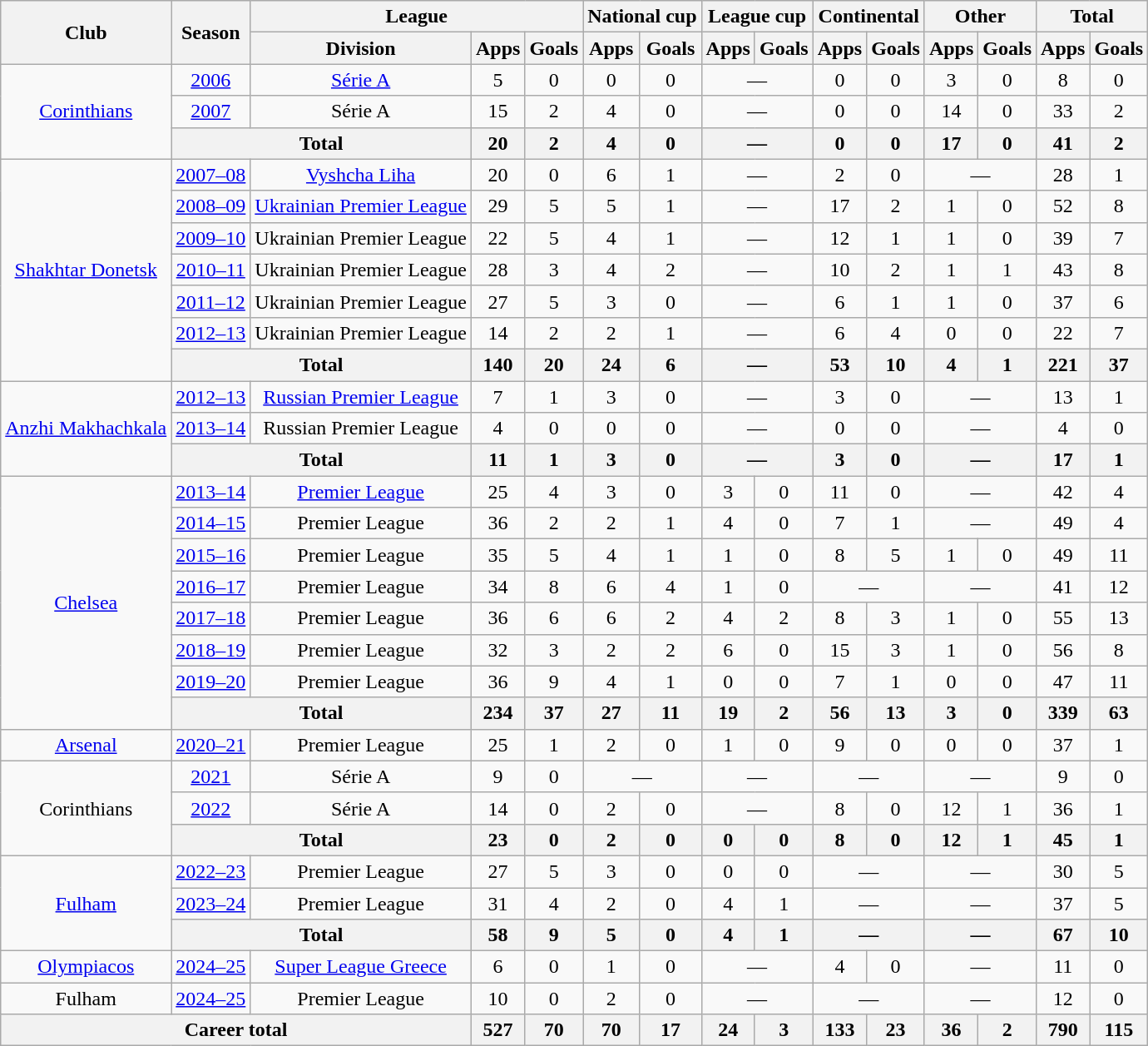<table class="wikitable" style="text-align:center">
<tr>
<th rowspan="2">Club</th>
<th rowspan="2">Season</th>
<th colspan="3">League</th>
<th colspan="2">National cup</th>
<th colspan="2">League cup</th>
<th colspan="2">Continental</th>
<th colspan="2">Other</th>
<th colspan="2">Total</th>
</tr>
<tr>
<th>Division</th>
<th>Apps</th>
<th>Goals</th>
<th>Apps</th>
<th>Goals</th>
<th>Apps</th>
<th>Goals</th>
<th>Apps</th>
<th>Goals</th>
<th>Apps</th>
<th>Goals</th>
<th>Apps</th>
<th>Goals</th>
</tr>
<tr>
<td rowspan="3"><a href='#'>Corinthians</a></td>
<td><a href='#'>2006</a></td>
<td><a href='#'>Série A</a></td>
<td>5</td>
<td>0</td>
<td>0</td>
<td>0</td>
<td colspan="2">—</td>
<td>0</td>
<td>0</td>
<td>3</td>
<td>0</td>
<td>8</td>
<td>0</td>
</tr>
<tr>
<td><a href='#'>2007</a></td>
<td>Série A</td>
<td>15</td>
<td>2</td>
<td>4</td>
<td>0</td>
<td colspan="2">—</td>
<td>0</td>
<td>0</td>
<td>14</td>
<td>0</td>
<td>33</td>
<td>2</td>
</tr>
<tr>
<th colspan="2">Total</th>
<th>20</th>
<th>2</th>
<th>4</th>
<th>0</th>
<th colspan="2">—</th>
<th>0</th>
<th>0</th>
<th>17</th>
<th>0</th>
<th>41</th>
<th>2</th>
</tr>
<tr>
<td rowspan="7"><a href='#'>Shakhtar Donetsk</a></td>
<td><a href='#'>2007–08</a></td>
<td><a href='#'>Vyshcha Liha</a></td>
<td>20</td>
<td>0</td>
<td>6</td>
<td>1</td>
<td colspan="2">—</td>
<td>2</td>
<td>0</td>
<td colspan="2">—</td>
<td>28</td>
<td>1</td>
</tr>
<tr>
<td><a href='#'>2008–09</a></td>
<td><a href='#'>Ukrainian Premier League</a></td>
<td>29</td>
<td>5</td>
<td>5</td>
<td>1</td>
<td colspan="2">—</td>
<td>17</td>
<td>2</td>
<td>1</td>
<td>0</td>
<td>52</td>
<td>8</td>
</tr>
<tr>
<td><a href='#'>2009–10</a></td>
<td>Ukrainian Premier League</td>
<td>22</td>
<td>5</td>
<td>4</td>
<td>1</td>
<td colspan="2">—</td>
<td>12</td>
<td>1</td>
<td>1</td>
<td>0</td>
<td>39</td>
<td>7</td>
</tr>
<tr>
<td><a href='#'>2010–11</a></td>
<td>Ukrainian Premier League</td>
<td>28</td>
<td>3</td>
<td>4</td>
<td>2</td>
<td colspan="2">—</td>
<td>10</td>
<td>2</td>
<td>1</td>
<td>1</td>
<td>43</td>
<td>8</td>
</tr>
<tr>
<td><a href='#'>2011–12</a></td>
<td>Ukrainian Premier League</td>
<td>27</td>
<td>5</td>
<td>3</td>
<td>0</td>
<td colspan="2">—</td>
<td>6</td>
<td>1</td>
<td>1</td>
<td>0</td>
<td>37</td>
<td>6</td>
</tr>
<tr>
<td><a href='#'>2012–13</a></td>
<td>Ukrainian Premier League</td>
<td>14</td>
<td>2</td>
<td>2</td>
<td>1</td>
<td colspan="2">—</td>
<td>6</td>
<td>4</td>
<td>0</td>
<td>0</td>
<td>22</td>
<td>7</td>
</tr>
<tr>
<th colspan="2">Total</th>
<th>140</th>
<th>20</th>
<th>24</th>
<th>6</th>
<th colspan="2">—</th>
<th>53</th>
<th>10</th>
<th>4</th>
<th>1</th>
<th>221</th>
<th>37</th>
</tr>
<tr>
<td rowspan="3"><a href='#'>Anzhi Makhachkala</a></td>
<td><a href='#'>2012–13</a></td>
<td><a href='#'>Russian Premier League</a></td>
<td>7</td>
<td>1</td>
<td>3</td>
<td>0</td>
<td colspan="2">—</td>
<td>3</td>
<td>0</td>
<td colspan="2">—</td>
<td>13</td>
<td>1</td>
</tr>
<tr>
<td><a href='#'>2013–14</a></td>
<td>Russian Premier League</td>
<td>4</td>
<td>0</td>
<td>0</td>
<td>0</td>
<td colspan="2">—</td>
<td>0</td>
<td>0</td>
<td colspan="2">—</td>
<td>4</td>
<td>0</td>
</tr>
<tr>
<th colspan="2">Total</th>
<th>11</th>
<th>1</th>
<th>3</th>
<th>0</th>
<th colspan="2">—</th>
<th>3</th>
<th>0</th>
<th colspan="2">—</th>
<th>17</th>
<th>1</th>
</tr>
<tr>
<td rowspan=8><a href='#'>Chelsea</a></td>
<td><a href='#'>2013–14</a></td>
<td><a href='#'>Premier League</a></td>
<td>25</td>
<td>4</td>
<td>3</td>
<td>0</td>
<td>3</td>
<td>0</td>
<td>11</td>
<td>0</td>
<td colspan="2">—</td>
<td>42</td>
<td>4</td>
</tr>
<tr>
<td><a href='#'>2014–15</a></td>
<td>Premier League</td>
<td>36</td>
<td>2</td>
<td>2</td>
<td>1</td>
<td>4</td>
<td>0</td>
<td>7</td>
<td>1</td>
<td colspan="2">—</td>
<td>49</td>
<td>4</td>
</tr>
<tr>
<td><a href='#'>2015–16</a></td>
<td>Premier League</td>
<td>35</td>
<td>5</td>
<td>4</td>
<td>1</td>
<td>1</td>
<td>0</td>
<td>8</td>
<td>5</td>
<td>1</td>
<td>0</td>
<td>49</td>
<td>11</td>
</tr>
<tr>
<td><a href='#'>2016–17</a></td>
<td>Premier League</td>
<td>34</td>
<td>8</td>
<td>6</td>
<td>4</td>
<td>1</td>
<td>0</td>
<td colspan="2">—</td>
<td colspan="2">—</td>
<td>41</td>
<td>12</td>
</tr>
<tr>
<td><a href='#'>2017–18</a></td>
<td>Premier League</td>
<td>36</td>
<td>6</td>
<td>6</td>
<td>2</td>
<td>4</td>
<td>2</td>
<td>8</td>
<td>3</td>
<td>1</td>
<td>0</td>
<td>55</td>
<td>13</td>
</tr>
<tr>
<td><a href='#'>2018–19</a></td>
<td>Premier League</td>
<td>32</td>
<td>3</td>
<td>2</td>
<td>2</td>
<td>6</td>
<td>0</td>
<td>15</td>
<td>3</td>
<td>1</td>
<td>0</td>
<td>56</td>
<td>8</td>
</tr>
<tr>
<td><a href='#'>2019–20</a></td>
<td>Premier League</td>
<td>36</td>
<td>9</td>
<td>4</td>
<td>1</td>
<td>0</td>
<td>0</td>
<td>7</td>
<td>1</td>
<td>0</td>
<td>0</td>
<td>47</td>
<td>11</td>
</tr>
<tr>
<th colspan="2">Total</th>
<th>234</th>
<th>37</th>
<th>27</th>
<th>11</th>
<th>19</th>
<th>2</th>
<th>56</th>
<th>13</th>
<th>3</th>
<th>0</th>
<th>339</th>
<th>63</th>
</tr>
<tr>
<td><a href='#'>Arsenal</a></td>
<td><a href='#'>2020–21</a></td>
<td>Premier League</td>
<td>25</td>
<td>1</td>
<td>2</td>
<td>0</td>
<td>1</td>
<td>0</td>
<td>9</td>
<td>0</td>
<td>0</td>
<td>0</td>
<td>37</td>
<td>1</td>
</tr>
<tr>
<td rowspan="3">Corinthians</td>
<td><a href='#'>2021</a></td>
<td>Série A</td>
<td>9</td>
<td>0</td>
<td colspan="2">—</td>
<td colspan="2">—</td>
<td colspan="2">—</td>
<td colspan="2">—</td>
<td>9</td>
<td>0</td>
</tr>
<tr>
<td><a href='#'>2022</a></td>
<td>Série A</td>
<td>14</td>
<td>0</td>
<td>2</td>
<td>0</td>
<td colspan="2">—</td>
<td>8</td>
<td>0</td>
<td>12</td>
<td>1</td>
<td>36</td>
<td>1</td>
</tr>
<tr>
<th colspan="2">Total</th>
<th>23</th>
<th>0</th>
<th>2</th>
<th>0</th>
<th>0</th>
<th>0</th>
<th>8</th>
<th>0</th>
<th>12</th>
<th>1</th>
<th>45</th>
<th>1</th>
</tr>
<tr>
<td rowspan="3"><a href='#'>Fulham</a></td>
<td><a href='#'>2022–23</a></td>
<td>Premier League</td>
<td>27</td>
<td>5</td>
<td>3</td>
<td>0</td>
<td>0</td>
<td>0</td>
<td colspan="2">—</td>
<td colspan="2">—</td>
<td>30</td>
<td>5</td>
</tr>
<tr>
<td><a href='#'>2023–24</a></td>
<td>Premier League</td>
<td>31</td>
<td>4</td>
<td>2</td>
<td>0</td>
<td>4</td>
<td>1</td>
<td colspan="2">—</td>
<td colspan="2">—</td>
<td>37</td>
<td>5</td>
</tr>
<tr>
<th colspan="2">Total</th>
<th>58</th>
<th>9</th>
<th>5</th>
<th>0</th>
<th>4</th>
<th>1</th>
<th colspan="2">—</th>
<th colspan="2">—</th>
<th>67</th>
<th>10</th>
</tr>
<tr>
<td><a href='#'>Olympiacos</a></td>
<td><a href='#'>2024–25</a></td>
<td><a href='#'>Super League Greece</a></td>
<td>6</td>
<td>0</td>
<td>1</td>
<td>0</td>
<td colspan="2">—</td>
<td>4</td>
<td>0</td>
<td colspan="2">—</td>
<td>11</td>
<td>0</td>
</tr>
<tr>
<td>Fulham</td>
<td><a href='#'>2024–25</a></td>
<td>Premier League</td>
<td>10</td>
<td>0</td>
<td>2</td>
<td>0</td>
<td colspan="2">—</td>
<td colspan="2">—</td>
<td colspan="2">—</td>
<td>12</td>
<td>0</td>
</tr>
<tr>
<th colspan="3">Career total</th>
<th>527</th>
<th>70</th>
<th>70</th>
<th>17</th>
<th>24</th>
<th>3</th>
<th>133</th>
<th>23</th>
<th>36</th>
<th>2</th>
<th>790</th>
<th>115</th>
</tr>
</table>
